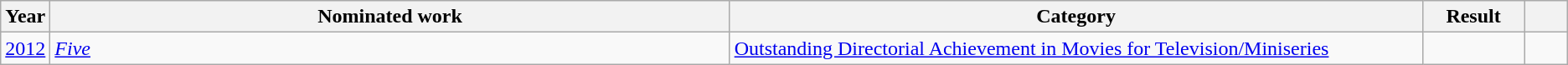<table class="wikitable sortable">
<tr>
<th scope="col" style="width:1em;">Year</th>
<th scope="col" style="width:39em;">Nominated work</th>
<th scope="col" style="width:39em;">Category</th>
<th scope="col" style="width:5em;">Result</th>
<th scope="col" style="width:2em;" class="unsortable"></th>
</tr>
<tr>
<td><a href='#'>2012</a></td>
<td><em><a href='#'>Five</a></em></td>
<td><a href='#'>Outstanding Directorial Achievement in Movies for Television/Miniseries</a></td>
<td></td>
<td></td>
</tr>
</table>
